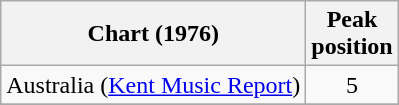<table class="wikitable sortable plainrowheaders" style="text-align:center">
<tr>
<th>Chart (1976)</th>
<th>Peak<br>position</th>
</tr>
<tr>
<td>Australia (<a href='#'>Kent Music Report</a>)</td>
<td style="text-align:center;">5</td>
</tr>
<tr>
</tr>
</table>
